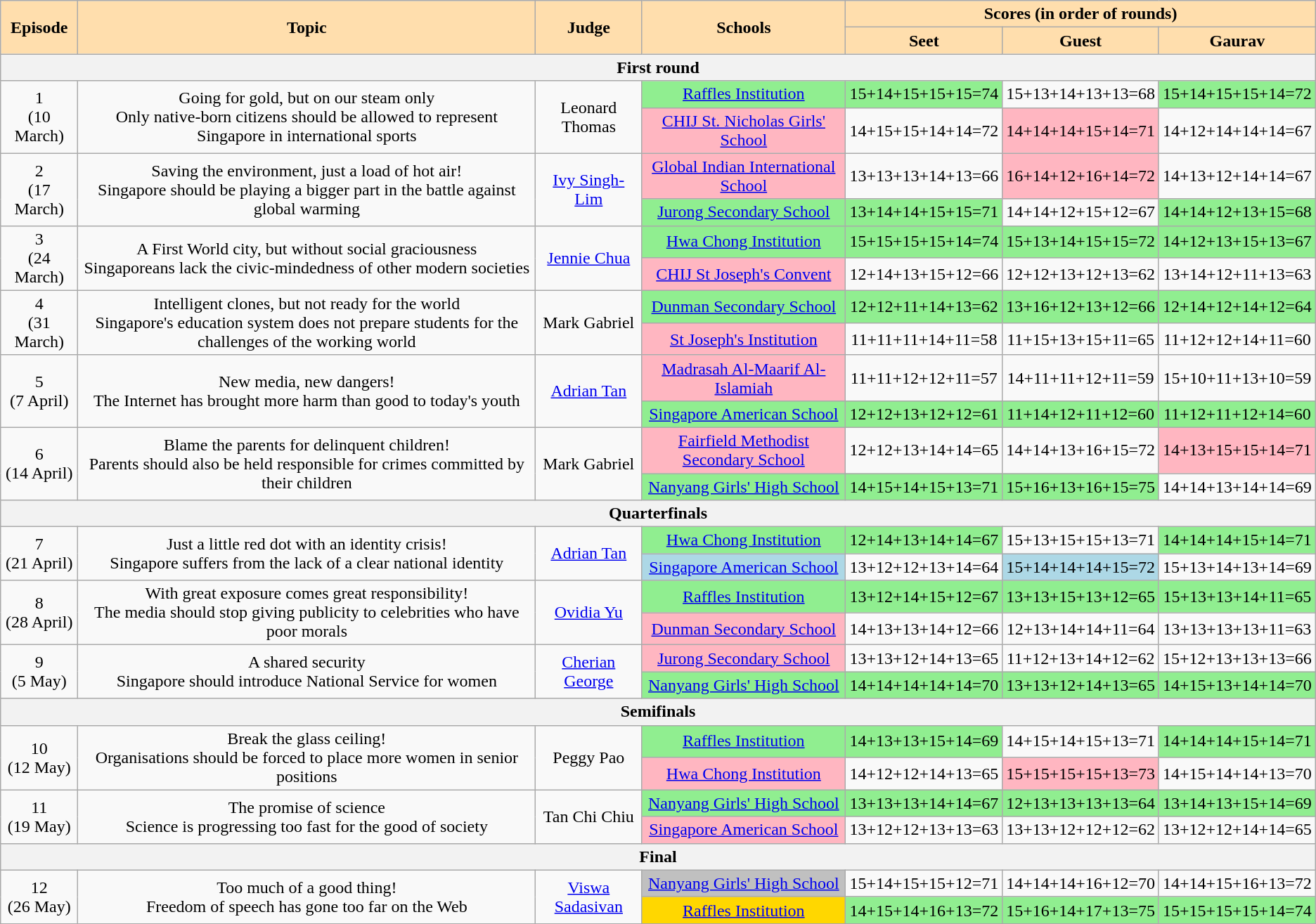<table class="wikitable unsortable" style="text-align:center;">
<tr>
<th rowspan="2" style="text-align:center; background-color:navajowhite;">Episode</th>
<th rowspan="2" style="text-align:center; background-color:navajowhite;" scope="col">Topic</th>
<th rowspan="2" style="text-align:center; background-color:navajowhite;">Judge</th>
<th rowspan="2" style="text-align:center; background-color:navajowhite;">Schools</th>
<th colspan="3" style="text-align:center; background-color:navajowhite;">Scores (in order of rounds)</th>
</tr>
<tr>
<th scope="col" style="text-align:center; background-color:navajowhite;">Seet</th>
<th scope="col" style="text-align:center; background-color:navajowhite;">Guest</th>
<th scope="col"style="text-align:center; background-color:navajowhite;">Gaurav</th>
</tr>
<tr>
<th scope="col" colspan="7">First round</th>
</tr>
<tr>
<td rowspan=2>1 <br>(10 March)</td>
<td rowspan=2>Going for gold, but on our steam only <br> Only native-born citizens should be allowed to represent Singapore in international sports</td>
<td rowspan=2>Leonard Thomas</td>
<td bgcolor=lightgreen><a href='#'>Raffles Institution</a></td>
<td bgcolor=lightgreen>15+14+15+15+15=74</td>
<td>15+13+14+13+13=68</td>
<td bgcolor=lightgreen>15+14+15+15+14=72</td>
</tr>
<tr>
<td bgcolor=lightpink><a href='#'>CHIJ St. Nicholas Girls' School</a></td>
<td>14+15+15+14+14=72</td>
<td bgcolor=lightpink>14+14+14+15+14=71</td>
<td>14+12+14+14+14=67</td>
</tr>
<tr>
<td rowspan=2>2 <br>(17 March)</td>
<td rowspan=2>Saving the environment, just a load of hot air! <br> Singapore should be playing a bigger part in the battle against global warming</td>
<td rowspan=2><a href='#'>Ivy Singh-Lim</a></td>
<td bgcolor=lightpink><a href='#'>Global Indian International School</a></td>
<td>13+13+13+14+13=66</td>
<td bgcolor=lightpink>16+14+12+16+14=72</td>
<td>14+13+12+14+14=67</td>
</tr>
<tr>
<td bgcolor=lightgreen><a href='#'>Jurong Secondary School</a></td>
<td bgcolor=lightgreen>13+14+14+15+15=71</td>
<td>14+14+12+15+12=67</td>
<td bgcolor=lightgreen>14+14+12+13+15=68</td>
</tr>
<tr>
<td rowspan=2>3 <br>(24 March)</td>
<td rowspan=2>A First World city, but without social graciousness <br> Singaporeans lack the civic-mindedness of other modern societies</td>
<td rowspan=2><a href='#'>Jennie Chua</a></td>
<td bgcolor=lightgreen><a href='#'>Hwa Chong Institution</a></td>
<td bgcolor=lightgreen>15+15+15+15+14=74</td>
<td bgcolor=lightgreen>15+13+14+15+15=72</td>
<td bgcolor=lightgreen>14+12+13+15+13=67</td>
</tr>
<tr>
<td bgcolor=lightpink><a href='#'>CHIJ St Joseph's Convent</a></td>
<td>12+14+13+15+12=66</td>
<td>12+12+13+12+13=62</td>
<td>13+14+12+11+13=63</td>
</tr>
<tr>
<td rowspan=2>4 <br>(31 March)</td>
<td rowspan=2>Intelligent clones, but not ready for the world <br> Singapore's education system does not prepare students for the challenges of the working world</td>
<td rowspan=2>Mark Gabriel</td>
<td bgcolor=lightgreen><a href='#'>Dunman Secondary School</a></td>
<td bgcolor=lightgreen>12+12+11+14+13=62</td>
<td bgcolor=lightgreen>13+16+12+13+12=66</td>
<td bgcolor=lightgreen>12+14+12+14+12=64</td>
</tr>
<tr>
<td bgcolor=lightpink><a href='#'>St Joseph's Institution</a></td>
<td>11+11+11+14+11=58</td>
<td>11+15+13+15+11=65</td>
<td>11+12+12+14+11=60</td>
</tr>
<tr>
<td rowspan=2>5 <br>(7 April)</td>
<td rowspan=2>New media, new dangers! <br> The Internet has brought more harm than good to today's youth</td>
<td rowspan=2><a href='#'>Adrian Tan</a></td>
<td bgcolor=lightpink><a href='#'>Madrasah Al-Maarif Al-Islamiah</a></td>
<td>11+11+12+12+11=57</td>
<td>14+11+11+12+11=59</td>
<td>15+10+11+13+10=59</td>
</tr>
<tr>
<td bgcolor=lightgreen><a href='#'>Singapore American School</a></td>
<td bgcolor=lightgreen>12+12+13+12+12=61</td>
<td bgcolor=lightgreen>11+14+12+11+12=60</td>
<td bgcolor=lightgreen>11+12+11+12+14=60</td>
</tr>
<tr>
<td rowspan=2>6 <br>(14 April)</td>
<td rowspan=2>Blame the parents for delinquent children! <br> Parents should also be held responsible for crimes committed by their children</td>
<td rowspan=2>Mark Gabriel</td>
<td bgcolor=lightpink><a href='#'>Fairfield Methodist Secondary School</a></td>
<td>12+12+13+14+14=65</td>
<td>14+14+13+16+15=72</td>
<td bgcolor=lightpink>14+13+15+15+14=71</td>
</tr>
<tr>
<td bgcolor=lightgreen><a href='#'>Nanyang Girls' High School</a></td>
<td bgcolor=lightgreen>14+15+14+15+13=71</td>
<td bgcolor=lightgreen>15+16+13+16+15=75</td>
<td>14+14+13+14+14=69</td>
</tr>
<tr>
<th scope="col" colspan="10">Quarterfinals</th>
</tr>
<tr>
<td rowspan=2>7 <br>(21 April)</td>
<td rowspan=2>Just a little red dot with an identity crisis! <br> Singapore suffers from the lack of a clear national identity</td>
<td rowspan=2><a href='#'>Adrian Tan</a></td>
<td bgcolor=lightgreen><a href='#'>Hwa Chong Institution</a></td>
<td bgcolor=lightgreen>12+14+13+14+14=67</td>
<td>15+13+15+15+13=71</td>
<td bgcolor=lightgreen>14+14+14+15+14=71</td>
</tr>
<tr>
<td bgcolor=lightblue><a href='#'>Singapore American School</a></td>
<td>13+12+12+13+14=64</td>
<td bgcolor=lightblue>15+14+14+14+15=72</td>
<td>15+13+14+13+14=69</td>
</tr>
<tr>
<td rowspan=2>8 <br>(28 April)</td>
<td rowspan=2>With great exposure comes great responsibility! <br> The media should stop giving publicity to celebrities who have poor morals</td>
<td rowspan=2><a href='#'>Ovidia Yu</a></td>
<td bgcolor=lightgreen><a href='#'>Raffles Institution</a></td>
<td bgcolor=lightgreen>13+12+14+15+12=67</td>
<td bgcolor=lightgreen>13+13+15+13+12=65</td>
<td bgcolor=lightgreen>15+13+13+14+11=65</td>
</tr>
<tr>
<td bgcolor=lightpink><a href='#'>Dunman Secondary School</a></td>
<td>14+13+13+14+12=66</td>
<td>12+13+14+14+11=64</td>
<td>13+13+13+13+11=63</td>
</tr>
<tr>
<td rowspan=2>9 <br>(5 May)</td>
<td rowspan=2>A shared security <br> Singapore should introduce National Service for women</td>
<td rowspan=2><a href='#'>Cherian George</a></td>
<td bgcolor=lightpink><a href='#'>Jurong Secondary School</a></td>
<td>13+13+12+14+13=65</td>
<td>11+12+13+14+12=62</td>
<td>15+12+13+13+13=66</td>
</tr>
<tr>
<td bgcolor=lightgreen><a href='#'>Nanyang Girls' High School</a></td>
<td bgcolor=lightgreen>14+14+14+14+14=70</td>
<td bgcolor=lightgreen>13+13+12+14+13=65</td>
<td bgcolor=lightgreen>14+15+13+14+14=70</td>
</tr>
<tr>
<th scope="col" colspan="10">Semifinals</th>
</tr>
<tr>
<td rowspan=2>10 <br>(12 May)</td>
<td rowspan=2>Break the glass ceiling! <br> Organisations should be forced to place more women in senior positions</td>
<td rowspan=2>Peggy Pao</td>
<td bgcolor=lightgreen><a href='#'>Raffles Institution</a></td>
<td bgcolor=lightgreen>14+13+13+15+14=69</td>
<td>14+15+14+15+13=71</td>
<td bgcolor=lightgreen>14+14+14+15+14=71</td>
</tr>
<tr>
<td bgcolor=lightpink><a href='#'>Hwa Chong Institution</a></td>
<td>14+12+12+14+13=65</td>
<td bgcolor=lightpink>15+15+15+15+13=73</td>
<td>14+15+14+14+13=70</td>
</tr>
<tr>
<td rowspan=2>11 <br>(19 May)</td>
<td rowspan=2>The promise of science <br> Science is progressing too fast for the good of society</td>
<td rowspan=2>Tan Chi Chiu</td>
<td bgcolor=lightgreen><a href='#'>Nanyang Girls' High School</a></td>
<td bgcolor=lightgreen>13+13+13+14+14=67</td>
<td bgcolor=lightgreen>12+13+13+13+13=64</td>
<td bgcolor=lightgreen>13+14+13+15+14=69</td>
</tr>
<tr>
<td bgcolor=lightpink><a href='#'>Singapore American School</a></td>
<td>13+12+12+13+13=63</td>
<td>13+13+12+12+12=62</td>
<td>13+12+12+14+14=65</td>
</tr>
<tr>
<th scope="col" colspan="10">Final</th>
</tr>
<tr>
<td rowspan=2>12 <br>(26 May)</td>
<td rowspan=2>Too much of a good thing! <br> Freedom of speech has gone too far on the Web</td>
<td rowspan=2><a href='#'>Viswa Sadasivan</a></td>
<td bgcolor=silver><a href='#'>Nanyang Girls' High School</a></td>
<td>15+14+15+15+12=71</td>
<td>14+14+14+16+12=70</td>
<td>14+14+15+16+13=72</td>
</tr>
<tr>
<td bgcolor=gold><a href='#'>Raffles Institution</a></td>
<td bgcolor=lightgreen>14+15+14+16+13=72</td>
<td bgcolor=lightgreen>15+16+14+17+13=75</td>
<td bgcolor=lightgreen>15+15+15+15+14=74</td>
</tr>
<tr>
</tr>
</table>
